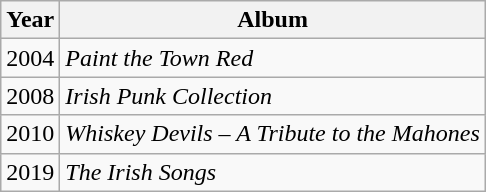<table class="wikitable">
<tr>
<th>Year</th>
<th>Album</th>
</tr>
<tr>
<td>2004</td>
<td><em>Paint the Town Red</em></td>
</tr>
<tr>
<td>2008</td>
<td><em>Irish Punk Collection</em></td>
</tr>
<tr>
<td>2010</td>
<td><em>Whiskey Devils – A Tribute to the Mahones</em></td>
</tr>
<tr>
<td>2019</td>
<td><em>The Irish Songs</em></td>
</tr>
</table>
